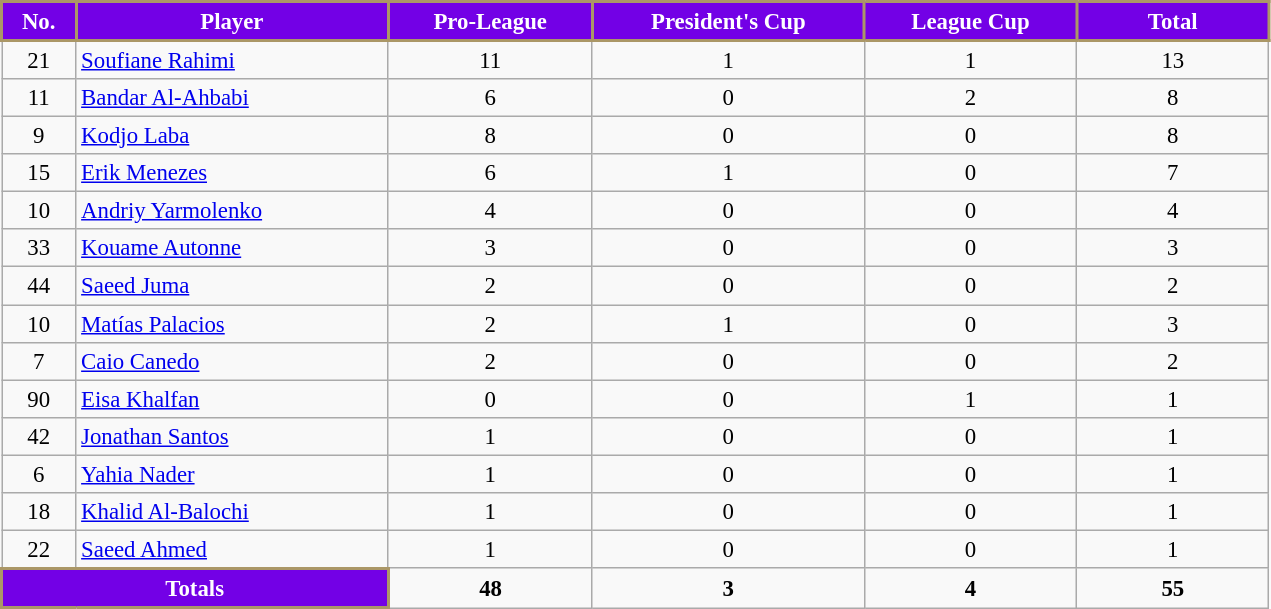<table class="wikitable" style="width:67%; text-align:center; font-size:95%;">
<tr>
<th style="color:#FFFFFF; background: #7300E6; border:2px solid #AB9767;">No.</th>
<th style="color:#FFFFFF; background: #7300E6; border:2px solid #AB9767;">Player</th>
<th style="color:#FFFFFF; background: #7300E6; border:2px solid #AB9767;">Pro-League</th>
<th style="color:#FFFFFF; background: #7300E6; border:2px solid #AB9767;">President's Cup</th>
<th style="color:#FFFFFF; background: #7300E6; border:2px solid #AB9767;">League Cup</th>
<th style="color:#FFFFFF; background: #7300E6; border:2px solid #AB9767"; width=120>Total</th>
</tr>
<tr>
<td align="center">21</td>
<td align=left> <a href='#'>Soufiane Rahimi</a></td>
<td align="center">11</td>
<td align="center">1</td>
<td align="center">1</td>
<td align="center">13</td>
</tr>
<tr>
<td align="center">11</td>
<td align=left> <a href='#'>Bandar Al-Ahbabi</a></td>
<td align="center">6</td>
<td align="center">0</td>
<td align="center">2</td>
<td align="center">8</td>
</tr>
<tr>
<td align="center">9</td>
<td align=left> <a href='#'>Kodjo Laba</a></td>
<td align="center">8</td>
<td align="center">0</td>
<td align="center">0</td>
<td align="center">8</td>
</tr>
<tr>
<td align="center">15</td>
<td align=left> <a href='#'>Erik Menezes</a></td>
<td align="center">6</td>
<td align="center">1</td>
<td align="center">0</td>
<td align="center">7</td>
</tr>
<tr>
<td align="center">10</td>
<td align=left> <a href='#'>Andriy Yarmolenko</a></td>
<td align="center">4</td>
<td align="center">0</td>
<td align="center">0</td>
<td align="center">4</td>
</tr>
<tr>
<td align="center">33</td>
<td align=left> <a href='#'>Kouame Autonne</a></td>
<td align="center">3</td>
<td align="center">0</td>
<td align="center">0</td>
<td align="center">3</td>
</tr>
<tr>
<td align="center">44</td>
<td align=left> <a href='#'>Saeed Juma</a></td>
<td align="center">2</td>
<td align="center">0</td>
<td align="center">0</td>
<td align="center">2</td>
</tr>
<tr>
<td align="center">10</td>
<td align=left> <a href='#'>Matías Palacios</a></td>
<td align="center">2</td>
<td align="center">1</td>
<td align="center">0</td>
<td align="center">3</td>
</tr>
<tr>
<td align="center">7</td>
<td align=left> <a href='#'>Caio Canedo</a></td>
<td align="center">2</td>
<td align="center">0</td>
<td align="center">0</td>
<td align="center">2</td>
</tr>
<tr>
<td align="center">90</td>
<td align=left> <a href='#'>Eisa Khalfan</a></td>
<td align="center">0</td>
<td align="center">0</td>
<td align="center">1</td>
<td align="center">1</td>
</tr>
<tr>
<td align="center">42</td>
<td align=left> <a href='#'>Jonathan Santos</a></td>
<td align="center">1</td>
<td align="center">0</td>
<td align="center">0</td>
<td align="center">1</td>
</tr>
<tr>
<td align="center">6</td>
<td align=left> <a href='#'>Yahia Nader</a></td>
<td align="center">1</td>
<td align="center">0</td>
<td align="center">0</td>
<td align="center">1</td>
</tr>
<tr>
<td align="center">18</td>
<td align=left> <a href='#'>Khalid Al-Balochi</a></td>
<td align="center">1</td>
<td align="center">0</td>
<td align="center">0</td>
<td align="center">1</td>
</tr>
<tr>
<td align="center">22</td>
<td align=left> <a href='#'>Saeed Ahmed</a></td>
<td align="center">1</td>
<td align="center">0</td>
<td align="center">0</td>
<td align="center">1</td>
</tr>
<tr>
<td style="color:#FFFFFF; background: #7300E6; border:2px solid #AB9767"; colspan=2><strong>Totals</strong></td>
<td align="center"><strong>48</strong></td>
<td align="center"><strong>3</strong></td>
<td align="center"><strong>4</strong></td>
<td align="center"><strong>55</strong></td>
</tr>
</table>
